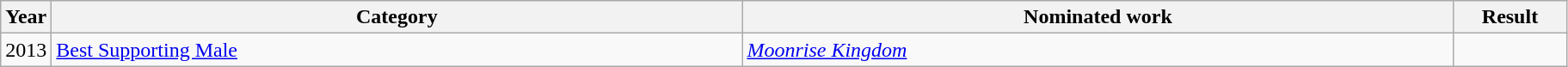<table class=wikitable>
<tr>
<th scope="col" style="width:1em;">Year</th>
<th scope="col" style="width:33em;">Category</th>
<th scope="col" style="width:34em;">Nominated work</th>
<th scope="col" style="width:5em;">Result</th>
</tr>
<tr>
<td>2013</td>
<td><a href='#'>Best Supporting Male</a></td>
<td><em><a href='#'>Moonrise Kingdom</a></em></td>
<td></td>
</tr>
</table>
